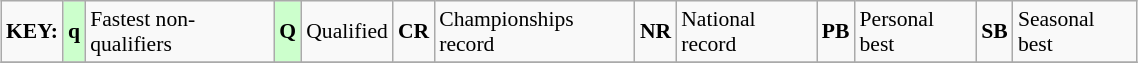<table class="wikitable" style="margin:0.5em auto; font-size:90%;position:relative;" width=60%>
<tr>
<td><strong>KEY:</strong></td>
<td bgcolor=ccffcc align=center><strong>q</strong></td>
<td>Fastest non-qualifiers</td>
<td bgcolor=ccffcc align=center><strong>Q</strong></td>
<td>Qualified</td>
<td align=center><strong>CR</strong></td>
<td>Championships record</td>
<td align=center><strong>NR</strong></td>
<td>National record</td>
<td align=center><strong>PB</strong></td>
<td>Personal best</td>
<td align=center><strong>SB</strong></td>
<td>Seasonal best</td>
</tr>
<tr>
</tr>
</table>
